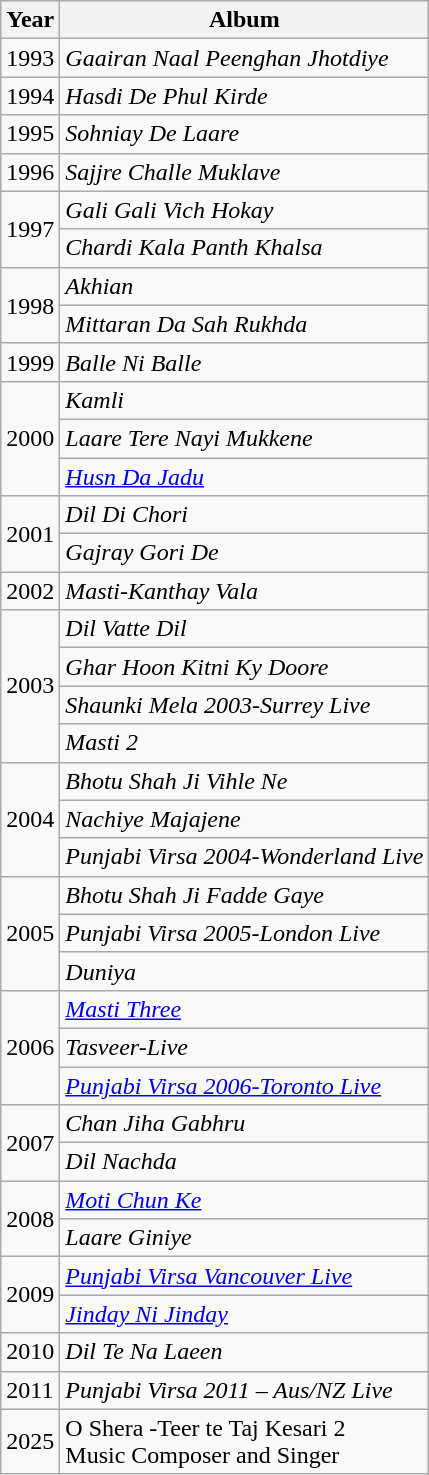<table class="wikitable">
<tr>
<th>Year</th>
<th>Album</th>
</tr>
<tr>
<td>1993</td>
<td><em>Gaairan Naal Peenghan Jhotdiye</em></td>
</tr>
<tr>
<td>1994</td>
<td><em>Hasdi De Phul Kirde</em></td>
</tr>
<tr>
<td>1995</td>
<td><em>Sohniay De Laare</em></td>
</tr>
<tr>
<td>1996</td>
<td><em>Sajjre Challe Muklave</em></td>
</tr>
<tr>
<td rowspan="2">1997</td>
<td><em>Gali Gali Vich Hokay</em></td>
</tr>
<tr>
<td><em>Chardi Kala Panth Khalsa</em></td>
</tr>
<tr>
<td rowspan="2">1998</td>
<td><em>Akhian</em></td>
</tr>
<tr>
<td><em>Mittaran Da Sah Rukhda</em></td>
</tr>
<tr>
<td>1999</td>
<td><em>Balle Ni Balle</em></td>
</tr>
<tr>
<td rowspan="3">2000</td>
<td><em>Kamli</em></td>
</tr>
<tr>
<td><em>Laare Tere Nayi Mukkene</em></td>
</tr>
<tr>
<td><em><a href='#'>Husn Da Jadu</a></em></td>
</tr>
<tr>
<td rowspan="2">2001</td>
<td><em>Dil Di Chori</em></td>
</tr>
<tr>
<td><em>Gajray Gori De</em></td>
</tr>
<tr>
<td>2002</td>
<td><em>Masti-Kanthay Vala</em></td>
</tr>
<tr>
<td rowspan="4">2003</td>
<td><em>Dil Vatte Dil</em></td>
</tr>
<tr>
<td><em>Ghar Hoon Kitni Ky Doore</em></td>
</tr>
<tr>
<td><em>Shaunki Mela 2003-Surrey Live</em></td>
</tr>
<tr>
<td><em>Masti 2</em></td>
</tr>
<tr>
<td rowspan="3">2004</td>
<td><em>Bhotu Shah Ji Vihle Ne</em></td>
</tr>
<tr>
<td><em>Nachiye Majajene</em></td>
</tr>
<tr>
<td><em>Punjabi Virsa 2004-Wonderland Live</em></td>
</tr>
<tr>
<td rowspan="3">2005</td>
<td><em>Bhotu Shah Ji Fadde Gaye</em></td>
</tr>
<tr>
<td><em>Punjabi Virsa 2005-London Live</em></td>
</tr>
<tr>
<td><em>Duniya</em></td>
</tr>
<tr>
<td rowspan="3">2006</td>
<td><em><a href='#'>Masti Three</a></em></td>
</tr>
<tr>
<td><em>Tasveer-Live</em></td>
</tr>
<tr>
<td><em><a href='#'>Punjabi Virsa 2006-Toronto Live</a></em></td>
</tr>
<tr>
<td rowspan="2">2007</td>
<td><em>Chan Jiha Gabhru</em></td>
</tr>
<tr>
<td><em>Dil Nachda</em></td>
</tr>
<tr>
<td rowspan="2">2008</td>
<td><em><a href='#'>Moti Chun Ke</a></em></td>
</tr>
<tr>
<td><em>Laare Giniye</em></td>
</tr>
<tr>
<td rowspan="2">2009</td>
<td><em><a href='#'>Punjabi Virsa Vancouver Live</a></em></td>
</tr>
<tr>
<td><em><a href='#'>Jinday Ni Jinday</a></em></td>
</tr>
<tr>
<td>2010</td>
<td><em>Dil Te Na Laeen</em></td>
</tr>
<tr>
<td>2011</td>
<td><em>Punjabi Virsa 2011 – Aus/NZ Live</em></td>
</tr>
<tr>
<td>2025</td>
<td>O Shera -Teer te Taj Kesari 2<br>Music Composer and Singer</td>
</tr>
</table>
